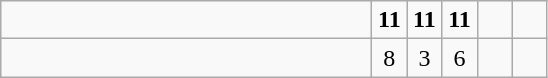<table class="wikitable">
<tr>
<td style="width:15em"></td>
<td align=center style="width:1em"><strong>11</strong></td>
<td align=center style="width:1em"><strong>11</strong></td>
<td align=center style="width:1em"><strong>11</strong></td>
<td align=center style="width:1em"></td>
<td align=center style="width:1em"></td>
</tr>
<tr>
<td style="width:15em"></td>
<td align=center style="width:1em">8</td>
<td align=center style="width:1em">3</td>
<td align=center style="width:1em">6</td>
<td align=center style="width:1em"></td>
<td align=center style="width:1em"></td>
</tr>
</table>
